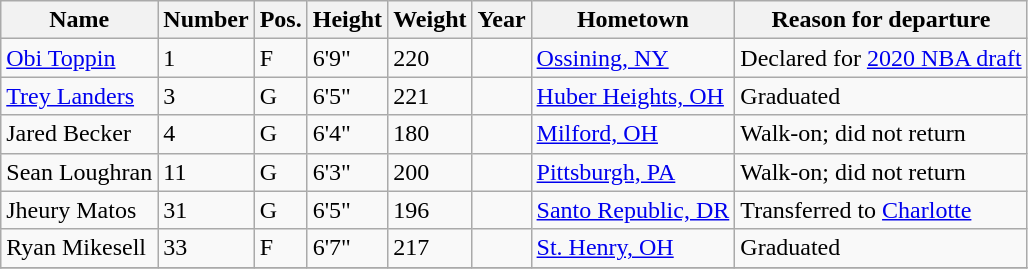<table class="wikitable sortable" border="1">
<tr>
<th>Name</th>
<th>Number</th>
<th>Pos.</th>
<th>Height</th>
<th>Weight</th>
<th>Year</th>
<th>Hometown</th>
<th class="unsortable">Reason for departure</th>
</tr>
<tr>
<td><a href='#'>Obi Toppin</a></td>
<td>1</td>
<td>F</td>
<td>6'9"</td>
<td>220</td>
<td></td>
<td><a href='#'>Ossining, NY</a></td>
<td>Declared for <a href='#'>2020 NBA draft</a></td>
</tr>
<tr>
<td><a href='#'>Trey Landers</a></td>
<td>3</td>
<td>G</td>
<td>6'5"</td>
<td>221</td>
<td></td>
<td><a href='#'>Huber Heights, OH</a></td>
<td>Graduated</td>
</tr>
<tr>
<td>Jared Becker</td>
<td>4</td>
<td>G</td>
<td>6'4"</td>
<td>180</td>
<td></td>
<td><a href='#'>Milford, OH</a></td>
<td>Walk-on; did not return</td>
</tr>
<tr>
<td>Sean Loughran</td>
<td>11</td>
<td>G</td>
<td>6'3"</td>
<td>200</td>
<td></td>
<td><a href='#'>Pittsburgh, PA</a></td>
<td>Walk-on; did not return</td>
</tr>
<tr>
<td>Jheury Matos</td>
<td>31</td>
<td>G</td>
<td>6'5"</td>
<td>196</td>
<td></td>
<td><a href='#'>Santo Republic, DR</a></td>
<td>Transferred to <a href='#'>Charlotte</a></td>
</tr>
<tr>
<td>Ryan Mikesell</td>
<td>33</td>
<td>F</td>
<td>6'7"</td>
<td>217</td>
<td></td>
<td><a href='#'>St. Henry, OH</a></td>
<td>Graduated</td>
</tr>
<tr>
</tr>
</table>
